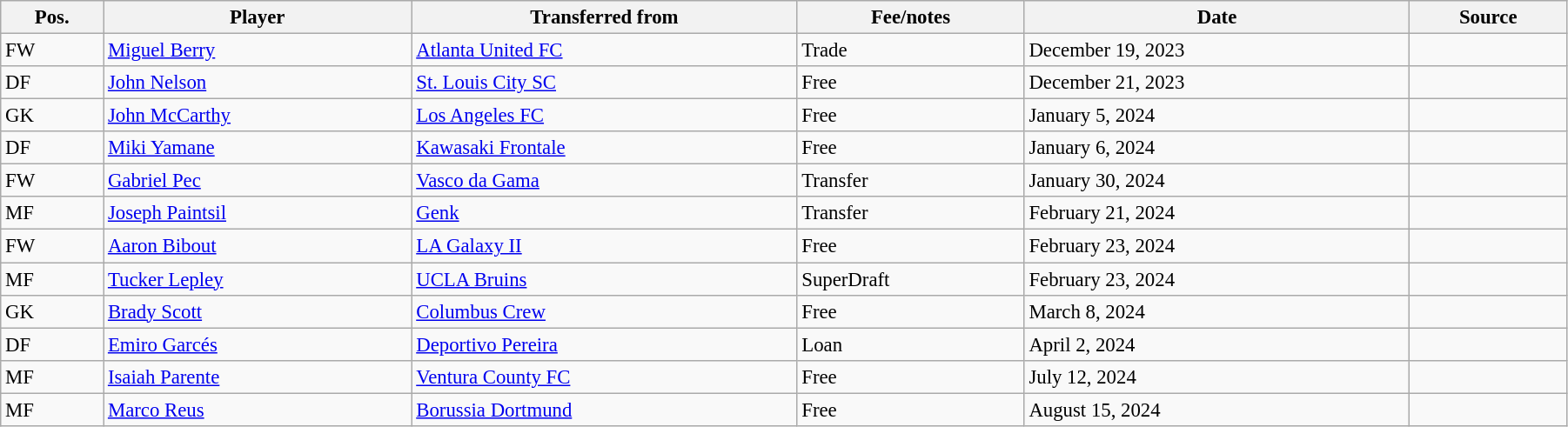<table class="wikitable sortable" style="width:95%; text-align:center; font-size:95%; text-align:left;">
<tr>
<th><strong>Pos.</strong></th>
<th><strong>Player</strong></th>
<th><strong>Transferred from</strong></th>
<th><strong>Fee/notes</strong></th>
<th><strong>Date</strong></th>
<th><strong>Source</strong></th>
</tr>
<tr>
<td>FW</td>
<td> <a href='#'>Miguel Berry</a></td>
<td> <a href='#'>Atlanta United FC</a></td>
<td>Trade</td>
<td>December 19, 2023</td>
<td align=center></td>
</tr>
<tr>
<td>DF</td>
<td> <a href='#'>John Nelson</a></td>
<td> <a href='#'>St. Louis City SC</a></td>
<td>Free</td>
<td>December 21, 2023</td>
<td align=center></td>
</tr>
<tr>
<td>GK</td>
<td> <a href='#'>John McCarthy</a></td>
<td> <a href='#'>Los Angeles FC</a></td>
<td>Free</td>
<td>January 5, 2024</td>
<td align=center></td>
</tr>
<tr>
<td>DF</td>
<td> <a href='#'>Miki Yamane</a></td>
<td> <a href='#'>Kawasaki Frontale</a></td>
<td>Free</td>
<td>January 6, 2024</td>
<td align=center></td>
</tr>
<tr>
<td>FW</td>
<td> <a href='#'>Gabriel Pec</a></td>
<td> <a href='#'>Vasco da Gama</a></td>
<td>Transfer</td>
<td>January 30, 2024</td>
<td align=center></td>
</tr>
<tr>
<td>MF</td>
<td> <a href='#'>Joseph Paintsil</a></td>
<td> <a href='#'>Genk</a></td>
<td>Transfer</td>
<td>February 21, 2024</td>
<td align=center></td>
</tr>
<tr>
<td>FW</td>
<td> <a href='#'>Aaron Bibout</a></td>
<td> <a href='#'>LA Galaxy II</a></td>
<td>Free</td>
<td>February 23, 2024</td>
<td align=center></td>
</tr>
<tr>
<td>MF</td>
<td> <a href='#'>Tucker Lepley</a></td>
<td> <a href='#'>UCLA Bruins</a></td>
<td>SuperDraft</td>
<td>February 23, 2024</td>
<td align=center></td>
</tr>
<tr>
<td>GK</td>
<td> <a href='#'>Brady Scott</a></td>
<td> <a href='#'>Columbus Crew</a></td>
<td>Free</td>
<td>March 8, 2024</td>
<td align=center></td>
</tr>
<tr>
<td>DF</td>
<td> <a href='#'>Emiro Garcés</a></td>
<td> <a href='#'>Deportivo Pereira</a></td>
<td>Loan</td>
<td>April 2, 2024</td>
<td align=center></td>
</tr>
<tr>
<td>MF</td>
<td> <a href='#'>Isaiah Parente</a></td>
<td> <a href='#'>Ventura County FC</a></td>
<td>Free</td>
<td>July 12, 2024</td>
<td align=center></td>
</tr>
<tr>
<td>MF</td>
<td> <a href='#'>Marco Reus</a></td>
<td> <a href='#'>Borussia Dortmund</a></td>
<td>Free</td>
<td>August 15, 2024</td>
<td align=center></td>
</tr>
</table>
